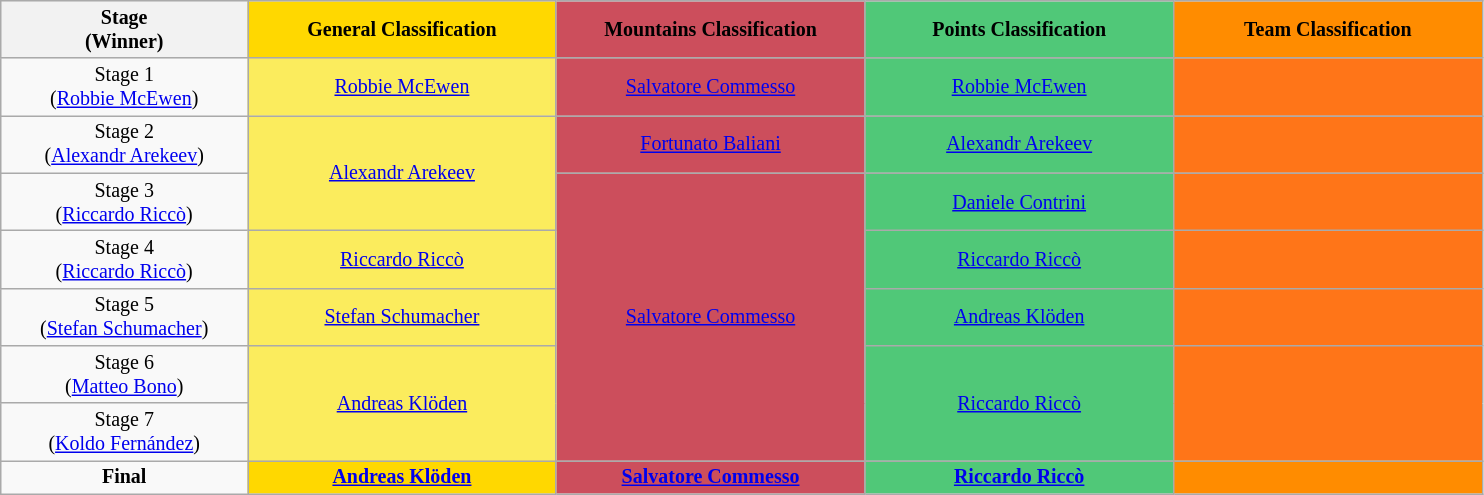<table class="wikitable" style="text-align: center; font-size:smaller;">
<tr style="background-color: #efefef;">
<th width="12%">Stage<br>(Winner)</th>
<th style="background:#FFD800;" width="15%">General Classification<br></th>
<th style="background:#CC4E5C;" width="15%">Mountains Classification<br></th>
<th style="background:#50C878;" width="15%">Points Classification<br></th>
<th style="background:#FF8C00;" width="15%">Team Classification</th>
</tr>
<tr>
<td>Stage 1<br>(<a href='#'>Robbie McEwen</a>)</td>
<td style="background:#FBEC5D;" rowspan="1"><a href='#'>Robbie McEwen</a></td>
<td style="background:#CC4E5C;" rowspan="1"><a href='#'>Salvatore Commesso</a></td>
<td style="background:#50C878;" rowspan="1"><a href='#'>Robbie McEwen</a></td>
<td style="background:#FF7518;" rowspan="1"></td>
</tr>
<tr>
<td>Stage 2<br>(<a href='#'>Alexandr Arekeev</a>)</td>
<td style="background:#FBEC5D;" rowspan="2"><a href='#'>Alexandr Arekeev</a></td>
<td style="background:#CC4E5C;" rowspan="1"><a href='#'>Fortunato Baliani</a></td>
<td style="background:#50C878;" rowspan="1"><a href='#'>Alexandr Arekeev</a></td>
<td style="background:#FF7518;" rowspan="1"></td>
</tr>
<tr>
<td>Stage 3<br>(<a href='#'>Riccardo Riccò</a>)</td>
<td style="background:#CC4E5C;" rowspan="5"><a href='#'>Salvatore Commesso</a></td>
<td style="background:#50C878;" rowspan="1"><a href='#'>Daniele Contrini</a></td>
<td style="background:#FF7518;" rowspan="1"></td>
</tr>
<tr>
<td>Stage 4<br>(<a href='#'>Riccardo Riccò</a>)</td>
<td style="background:#FBEC5D;" rowspan="1"><a href='#'>Riccardo Riccò</a></td>
<td style="background:#50C878;" rowspan="1"><a href='#'>Riccardo Riccò</a></td>
<td style="background:#FF7518;" rowspan="1"></td>
</tr>
<tr>
<td>Stage 5<br>(<a href='#'>Stefan Schumacher</a>)</td>
<td style="background:#FBEC5D;" rowspan="1"><a href='#'>Stefan Schumacher</a></td>
<td style="background:#50C878;" rowspan="1"><a href='#'>Andreas Klöden</a></td>
<td style="background:#FF7518;" rowspan="1"></td>
</tr>
<tr>
<td>Stage 6<br>(<a href='#'>Matteo Bono</a>)</td>
<td style="background:#FBEC5D;" rowspan="2"><a href='#'>Andreas Klöden</a></td>
<td style="background:#50C878;" rowspan="2"><a href='#'>Riccardo Riccò</a></td>
<td style="background:#FF7518;" rowspan="2"></td>
</tr>
<tr>
<td>Stage 7<br>(<a href='#'>Koldo Fernández</a>)</td>
</tr>
<tr>
<td><strong>Final</strong><br></td>
<td style="background:#FFD800;" rowspan="1"><strong><a href='#'>Andreas Klöden</a></strong></td>
<td style="background:#CC4E5C;" rowspan="1"><strong><a href='#'>Salvatore Commesso</a></strong></td>
<td style="background:#50C878;" rowspan="1"><strong><a href='#'>Riccardo Riccò</a></strong></td>
<td style="background:#FF8C00;" rowspan="1"><strong></strong></td>
</tr>
</table>
